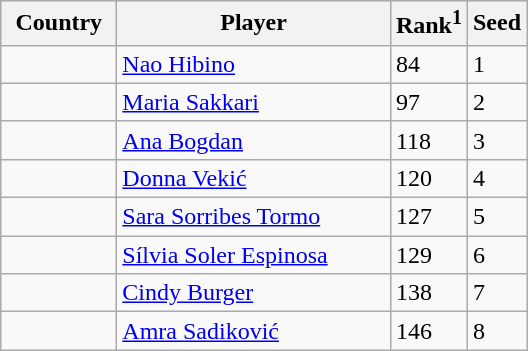<table class="sortable wikitable">
<tr>
<th width="70">Country</th>
<th width="175">Player</th>
<th>Rank<sup>1</sup></th>
<th>Seed</th>
</tr>
<tr>
<td></td>
<td><a href='#'>Nao Hibino</a></td>
<td>84</td>
<td>1</td>
</tr>
<tr>
<td></td>
<td><a href='#'>Maria Sakkari</a></td>
<td>97</td>
<td>2</td>
</tr>
<tr>
<td></td>
<td><a href='#'>Ana Bogdan</a></td>
<td>118</td>
<td>3</td>
</tr>
<tr>
<td></td>
<td><a href='#'>Donna Vekić</a></td>
<td>120</td>
<td>4</td>
</tr>
<tr>
<td></td>
<td><a href='#'>Sara Sorribes Tormo</a></td>
<td>127</td>
<td>5</td>
</tr>
<tr>
<td></td>
<td><a href='#'>Sílvia Soler Espinosa</a></td>
<td>129</td>
<td>6</td>
</tr>
<tr>
<td></td>
<td><a href='#'>Cindy Burger</a></td>
<td>138</td>
<td>7</td>
</tr>
<tr>
<td></td>
<td><a href='#'>Amra Sadiković</a></td>
<td>146</td>
<td>8</td>
</tr>
</table>
